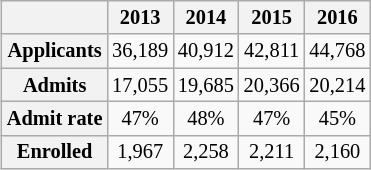<table class="wikitable" style="float:right; font-size:85%; margin:10px; text-align:center;">
<tr>
<th></th>
<th>2013</th>
<th>2014</th>
<th>2015</th>
<th>2016</th>
</tr>
<tr>
<th>Applicants</th>
<td>36,189</td>
<td>40,912</td>
<td>42,811</td>
<td>44,768</td>
</tr>
<tr>
<th>Admits</th>
<td>17,055</td>
<td>19,685</td>
<td>20,366</td>
<td>20,214</td>
</tr>
<tr>
<th>Admit rate</th>
<td>47%</td>
<td>48%</td>
<td>47%</td>
<td>45%</td>
</tr>
<tr>
<th>Enrolled</th>
<td>1,967</td>
<td>2,258</td>
<td>2,211</td>
<td>2,160</td>
</tr>
</table>
